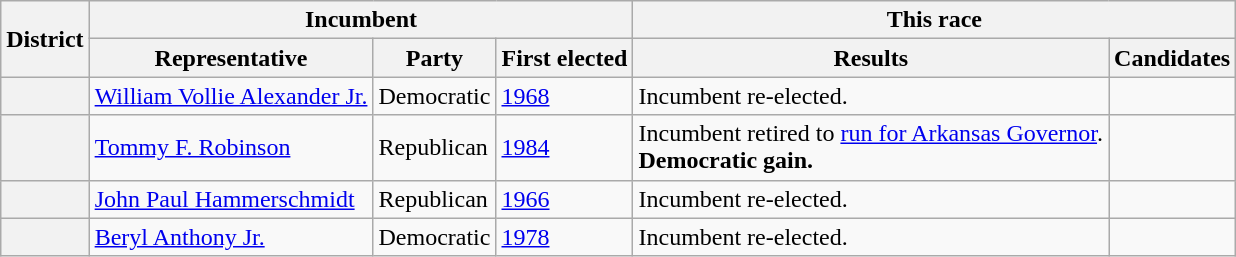<table class=wikitable>
<tr>
<th rowspan=2>District</th>
<th colspan=3>Incumbent</th>
<th colspan=2>This race</th>
</tr>
<tr>
<th>Representative</th>
<th>Party</th>
<th>First elected</th>
<th>Results</th>
<th>Candidates</th>
</tr>
<tr>
<th></th>
<td><a href='#'>William Vollie Alexander Jr.</a></td>
<td>Democratic</td>
<td><a href='#'>1968</a></td>
<td>Incumbent re-elected.</td>
<td nowrap></td>
</tr>
<tr>
<th></th>
<td><a href='#'>Tommy F. Robinson</a></td>
<td>Republican</td>
<td><a href='#'>1984</a></td>
<td>Incumbent retired to <a href='#'>run for Arkansas Governor</a>.<br><strong>Democratic gain.</strong></td>
<td nowrap></td>
</tr>
<tr>
<th></th>
<td><a href='#'>John Paul Hammerschmidt</a></td>
<td>Republican</td>
<td><a href='#'>1966</a></td>
<td>Incumbent re-elected.</td>
<td nowrap></td>
</tr>
<tr>
<th></th>
<td><a href='#'>Beryl Anthony Jr.</a></td>
<td>Democratic</td>
<td><a href='#'>1978</a></td>
<td>Incumbent re-elected.</td>
<td nowrap></td>
</tr>
</table>
